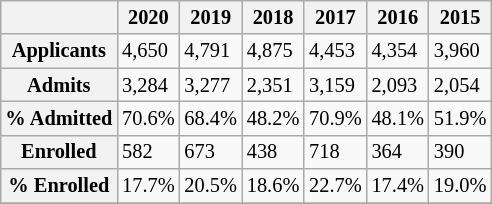<table style="float:right; font-size:85%; margin:10px" "text-align:center; font-size:85%; margin:auto;" class="wikitable">
<tr>
<th></th>
<th>2020</th>
<th>2019</th>
<th>2018</th>
<th>2017</th>
<th>2016</th>
<th>2015</th>
</tr>
<tr>
<th>Applicants</th>
<td>4,650</td>
<td>4,791</td>
<td>4,875</td>
<td>4,453</td>
<td>4,354</td>
<td>3,960</td>
</tr>
<tr>
<th>Admits</th>
<td>3,284</td>
<td>3,277</td>
<td>2,351</td>
<td>3,159</td>
<td>2,093</td>
<td>2,054</td>
</tr>
<tr>
<th>% Admitted</th>
<td>70.6%</td>
<td>68.4%</td>
<td>48.2%</td>
<td>70.9%</td>
<td>48.1%</td>
<td>51.9%</td>
</tr>
<tr>
<th>Enrolled</th>
<td>582</td>
<td>673</td>
<td>438</td>
<td>718</td>
<td>364</td>
<td>390</td>
</tr>
<tr>
<th>% Enrolled</th>
<td>17.7%</td>
<td>20.5%</td>
<td>18.6%</td>
<td>22.7%</td>
<td>17.4%</td>
<td>19.0%</td>
</tr>
<tr>
</tr>
</table>
